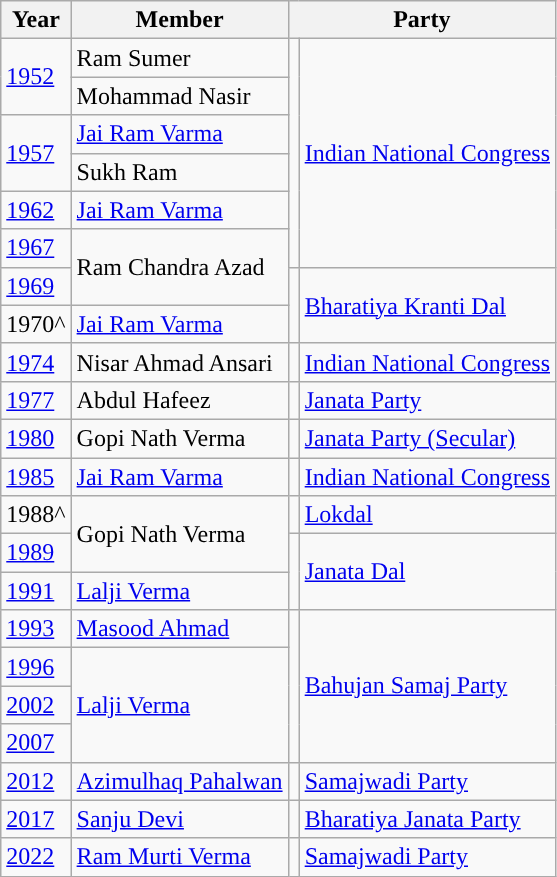<table class="wikitable">
<tr>
<th>Year</th>
<th>Member</th>
<th colspan="2">Party</th>
</tr>
<tr>
<td rowspan="2"><a href='#'>1952</a></td>
<td>Ram Sumer</td>
<td rowspan="6" style="background-color: "></td>
<td rowspan="6"><a href='#'>Indian National Congress</a></td>
</tr>
<tr>
<td>Mohammad Nasir</td>
</tr>
<tr>
<td rowspan="2"><a href='#'>1957</a></td>
<td><a href='#'>Jai Ram Varma</a></td>
</tr>
<tr>
<td>Sukh Ram</td>
</tr>
<tr>
<td><a href='#'>1962</a></td>
<td><a href='#'>Jai Ram Varma</a></td>
</tr>
<tr>
<td><a href='#'>1967</a></td>
<td rowspan="2">Ram Chandra Azad</td>
</tr>
<tr>
<td><a href='#'>1969</a></td>
<td rowspan="2" style="background-color: "></td>
<td rowspan="2"><a href='#'>Bharatiya Kranti Dal</a></td>
</tr>
<tr>
<td>1970^</td>
<td><a href='#'>Jai Ram Varma</a></td>
</tr>
<tr>
<td><a href='#'>1974</a></td>
<td>Nisar Ahmad Ansari</td>
<td style="background-color: "></td>
<td><a href='#'>Indian National Congress</a></td>
</tr>
<tr>
<td><a href='#'>1977</a></td>
<td>Abdul Hafeez</td>
<td style="background-color: "></td>
<td><a href='#'>Janata Party</a></td>
</tr>
<tr>
<td><a href='#'>1980</a></td>
<td>Gopi Nath Verma</td>
<td style="background-color: "></td>
<td><a href='#'>Janata Party (Secular)</a></td>
</tr>
<tr>
<td><a href='#'>1985</a></td>
<td><a href='#'>Jai Ram Varma</a></td>
<td style="background-color: "></td>
<td><a href='#'>Indian National Congress</a></td>
</tr>
<tr>
<td>1988^</td>
<td rowspan="2">Gopi Nath Verma</td>
<td style="background-color: "></td>
<td><a href='#'>Lokdal</a></td>
</tr>
<tr>
<td><a href='#'>1989</a></td>
<td rowspan="2" style="background-color: "></td>
<td rowspan="2"><a href='#'>Janata Dal</a></td>
</tr>
<tr>
<td><a href='#'>1991</a></td>
<td><a href='#'>Lalji Verma</a></td>
</tr>
<tr>
<td><a href='#'>1993</a></td>
<td><a href='#'>Masood Ahmad</a></td>
<td rowspan="4" style="background-color: "></td>
<td rowspan="4"><a href='#'>Bahujan Samaj Party</a></td>
</tr>
<tr>
<td><a href='#'>1996</a></td>
<td rowspan="3"><a href='#'>Lalji Verma</a></td>
</tr>
<tr>
<td><a href='#'>2002</a></td>
</tr>
<tr>
<td><a href='#'>2007</a></td>
</tr>
<tr>
<td><a href='#'>2012</a></td>
<td><a href='#'>Azimulhaq Pahalwan</a></td>
<td style="background-color: "></td>
<td><a href='#'>Samajwadi Party</a></td>
</tr>
<tr>
<td><a href='#'>2017</a></td>
<td><a href='#'>Sanju Devi</a></td>
<td style="background-color: "></td>
<td><a href='#'>Bharatiya Janata Party</a></td>
</tr>
<tr>
<td><a href='#'>2022</a></td>
<td><a href='#'>Ram Murti Verma</a></td>
<td style="background-color: "></td>
<td><a href='#'>Samajwadi Party</a></td>
</tr>
</table>
